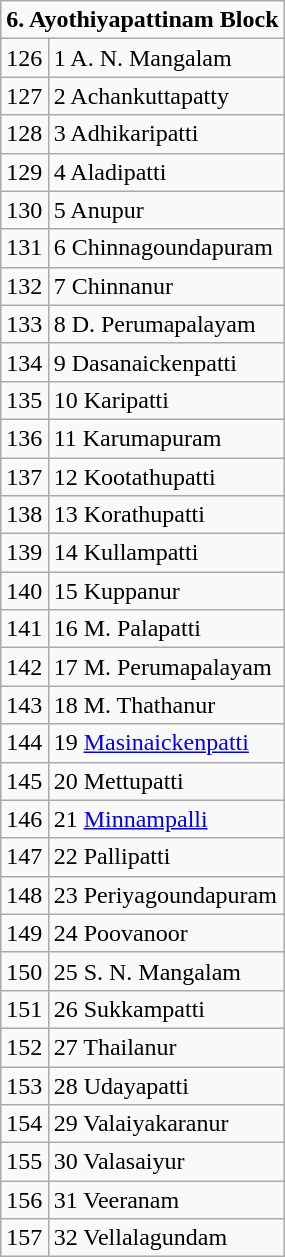<table class="wikitable">
<tr>
<td colspan="2"><strong>6. Ayothiyapattinam Block</strong></td>
</tr>
<tr>
<td>126</td>
<td>1 A. N. Mangalam</td>
</tr>
<tr>
<td>127</td>
<td>2 Achankuttapatty</td>
</tr>
<tr>
<td>128</td>
<td>3 Adhikaripatti</td>
</tr>
<tr>
<td>129</td>
<td>4 Aladipatti</td>
</tr>
<tr>
<td>130</td>
<td>5 Anupur</td>
</tr>
<tr>
<td>131</td>
<td>6 Chinnagoundapuram</td>
</tr>
<tr>
<td>132</td>
<td>7 Chinnanur</td>
</tr>
<tr>
<td>133</td>
<td>8 D. Perumapalayam</td>
</tr>
<tr>
<td>134</td>
<td>9 Dasanaickenpatti</td>
</tr>
<tr>
<td>135</td>
<td>10 Karipatti</td>
</tr>
<tr>
<td>136</td>
<td>11 Karumapuram</td>
</tr>
<tr>
<td>137</td>
<td>12 Kootathupatti</td>
</tr>
<tr>
<td>138</td>
<td>13 Korathupatti</td>
</tr>
<tr>
<td>139</td>
<td>14 Kullampatti</td>
</tr>
<tr>
<td>140</td>
<td>15 Kuppanur</td>
</tr>
<tr>
<td>141</td>
<td>16 M. Palapatti</td>
</tr>
<tr>
<td>142</td>
<td>17 M. Perumapalayam</td>
</tr>
<tr>
<td>143</td>
<td>18 M. Thathanur</td>
</tr>
<tr>
<td>144</td>
<td>19 <a href='#'>Masinaickenpatti</a></td>
</tr>
<tr>
<td>145</td>
<td>20 Mettupatti</td>
</tr>
<tr>
<td>146</td>
<td>21 <a href='#'>Minnampalli</a></td>
</tr>
<tr>
<td>147</td>
<td>22 Pallipatti</td>
</tr>
<tr>
<td>148</td>
<td>23 Periyagoundapuram</td>
</tr>
<tr>
<td>149</td>
<td>24 Poovanoor</td>
</tr>
<tr>
<td>150</td>
<td>25 S. N. Mangalam</td>
</tr>
<tr>
<td>151</td>
<td>26 Sukkampatti</td>
</tr>
<tr>
<td>152</td>
<td>27 Thailanur</td>
</tr>
<tr>
<td>153</td>
<td>28 Udayapatti</td>
</tr>
<tr>
<td>154</td>
<td>29 Valaiyakaranur</td>
</tr>
<tr>
<td>155</td>
<td>30 Valasaiyur</td>
</tr>
<tr>
<td>156</td>
<td>31 Veeranam</td>
</tr>
<tr>
<td>157</td>
<td>32 Vellalagundam</td>
</tr>
</table>
